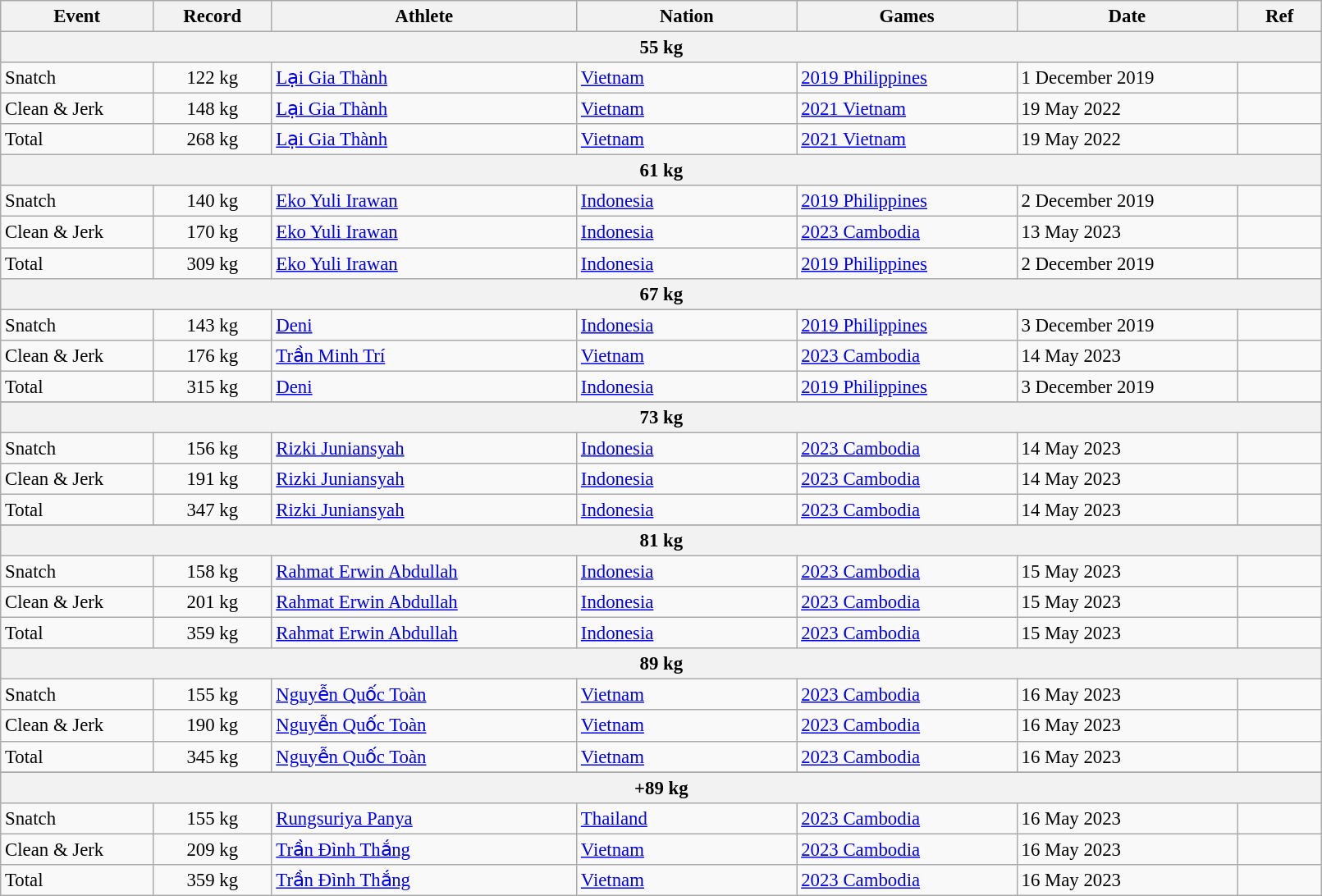<table class="wikitable" style="font-size:95%; width: 85%;">
<tr>
<th width=9%>Event</th>
<th width=7%>Record</th>
<th width=18%>Athlete</th>
<th width=13%>Nation</th>
<th width=13%>Games</th>
<th width=13%>Date</th>
<th width=5%>Ref</th>
</tr>
<tr bgcolor="#DDDDDD">
<th colspan="7">55 kg</th>
</tr>
<tr>
<td>Snatch</td>
<td align="center">122 kg</td>
<td><a href='#'>Lại Gia Thành</a></td>
<td> <a href='#'>Vietnam</a></td>
<td><a href='#'>2019 Philippines</a></td>
<td>1 December 2019</td>
<td></td>
</tr>
<tr>
<td>Clean & Jerk</td>
<td align="center">148 kg</td>
<td><a href='#'>Lại Gia Thành</a></td>
<td> <a href='#'>Vietnam</a></td>
<td><a href='#'>2021 Vietnam</a></td>
<td>19 May 2022</td>
<td></td>
</tr>
<tr>
<td>Total</td>
<td align="center">268 kg</td>
<td><a href='#'>Lại Gia Thành</a></td>
<td> <a href='#'>Vietnam</a></td>
<td><a href='#'>2021 Vietnam</a></td>
<td>19 May 2022</td>
<td></td>
</tr>
<tr bgcolor="#DDDDDD">
<th colspan="7">61 kg</th>
</tr>
<tr>
<td>Snatch</td>
<td align="center">140 kg</td>
<td><a href='#'>Eko Yuli Irawan</a></td>
<td> <a href='#'>Indonesia</a></td>
<td><a href='#'>2019 Philippines</a></td>
<td>2 December 2019</td>
<td></td>
</tr>
<tr>
<td>Clean & Jerk</td>
<td align="center">170 kg</td>
<td><a href='#'>Eko Yuli Irawan</a></td>
<td> <a href='#'>Indonesia</a></td>
<td><a href='#'>2023 Cambodia</a></td>
<td>13 May 2023</td>
<td></td>
</tr>
<tr>
<td>Total</td>
<td align="center">309 kg</td>
<td><a href='#'>Eko Yuli Irawan</a></td>
<td> <a href='#'>Indonesia</a></td>
<td><a href='#'>2019 Philippines</a></td>
<td>2 December 2019</td>
<td></td>
</tr>
<tr bgcolor="#DDDDDD">
<th colspan="7">67 kg</th>
</tr>
<tr>
<td>Snatch</td>
<td align="center">143 kg</td>
<td><a href='#'>Deni</a></td>
<td> <a href='#'>Indonesia</a></td>
<td><a href='#'>2019 Philippines</a></td>
<td>3 December 2019</td>
<td></td>
</tr>
<tr>
<td>Clean & Jerk</td>
<td align="center">176 kg</td>
<td><a href='#'>Trần Minh Trí</a></td>
<td> <a href='#'>Vietnam</a></td>
<td><a href='#'>2023 Cambodia</a></td>
<td>14 May 2023</td>
<td></td>
</tr>
<tr>
<td>Total</td>
<td align="center">315 kg</td>
<td><a href='#'>Deni</a></td>
<td> <a href='#'>Indonesia</a></td>
<td><a href='#'>2019 Philippines</a></td>
<td>3 December 2019</td>
<td></td>
</tr>
<tr>
</tr>
<tr bgcolor="#DDDDDD">
<th colspan="7">73 kg</th>
</tr>
<tr>
<td>Snatch</td>
<td align="center">156 kg</td>
<td><a href='#'>Rizki Juniansyah</a></td>
<td> <a href='#'>Indonesia</a></td>
<td><a href='#'>2023 Cambodia</a></td>
<td>14 May 2023</td>
<td></td>
</tr>
<tr>
<td>Clean & Jerk</td>
<td align="center">191 kg</td>
<td><a href='#'>Rizki Juniansyah</a></td>
<td> <a href='#'>Indonesia</a></td>
<td><a href='#'>2023 Cambodia</a></td>
<td>14 May 2023</td>
<td></td>
</tr>
<tr>
<td>Total</td>
<td align="center">347 kg</td>
<td><a href='#'>Rizki Juniansyah</a></td>
<td> <a href='#'>Indonesia</a></td>
<td><a href='#'>2023 Cambodia</a></td>
<td>14 May 2023</td>
<td></td>
</tr>
<tr>
</tr>
<tr bgcolor="#DDDDDD">
<th colspan="7">81 kg</th>
</tr>
<tr>
<td>Snatch</td>
<td align="center">158 kg</td>
<td><a href='#'>Rahmat Erwin Abdullah</a></td>
<td> <a href='#'>Indonesia</a></td>
<td><a href='#'>2023 Cambodia</a></td>
<td>15 May 2023</td>
<td></td>
</tr>
<tr>
<td>Clean & Jerk</td>
<td align="center">201 kg</td>
<td><a href='#'>Rahmat Erwin Abdullah</a></td>
<td> <a href='#'>Indonesia</a></td>
<td><a href='#'>2023 Cambodia</a></td>
<td>15 May 2023</td>
<td></td>
</tr>
<tr>
<td>Total</td>
<td align="center">359 kg</td>
<td><a href='#'>Rahmat Erwin Abdullah</a></td>
<td> <a href='#'>Indonesia</a></td>
<td><a href='#'>2023 Cambodia</a></td>
<td>15 May 2023</td>
<td></td>
</tr>
<tr bgcolor="#DDDDDD">
<th colspan="7">89 kg</th>
</tr>
<tr>
<td>Snatch</td>
<td align="center">155 kg</td>
<td><a href='#'>Nguyễn Quốc Toàn</a></td>
<td> <a href='#'>Vietnam</a></td>
<td><a href='#'>2023 Cambodia</a></td>
<td>16 May 2023</td>
<td></td>
</tr>
<tr>
<td>Clean & Jerk</td>
<td align="center">190 kg</td>
<td><a href='#'>Nguyễn Quốc Toàn</a></td>
<td> <a href='#'>Vietnam</a></td>
<td><a href='#'>2023 Cambodia</a></td>
<td>16 May 2023</td>
<td></td>
</tr>
<tr>
<td>Total</td>
<td align="center">345 kg</td>
<td><a href='#'>Nguyễn Quốc Toàn</a></td>
<td> <a href='#'>Vietnam</a></td>
<td><a href='#'>2023 Cambodia</a></td>
<td>16 May 2023</td>
<td></td>
</tr>
<tr>
</tr>
<tr bgcolor="#DDDDDD">
<th colspan="7">+89 kg</th>
</tr>
<tr>
<td>Snatch</td>
<td align="center">155 kg</td>
<td><a href='#'>Rungsuriya Panya</a></td>
<td> <a href='#'>Thailand</a></td>
<td><a href='#'>2023 Cambodia</a></td>
<td>16 May 2023</td>
<td></td>
</tr>
<tr>
<td>Clean & Jerk</td>
<td align="center">209 kg</td>
<td><a href='#'>Trần Đình Thắng</a></td>
<td> <a href='#'>Vietnam</a></td>
<td><a href='#'>2023 Cambodia</a></td>
<td>16 May 2023</td>
<td></td>
</tr>
<tr>
<td>Total</td>
<td align="center">359 kg</td>
<td><a href='#'>Trần Đình Thắng</a></td>
<td> <a href='#'>Vietnam</a></td>
<td><a href='#'>2023 Cambodia</a></td>
<td>16 May 2023</td>
<td></td>
</tr>
</table>
